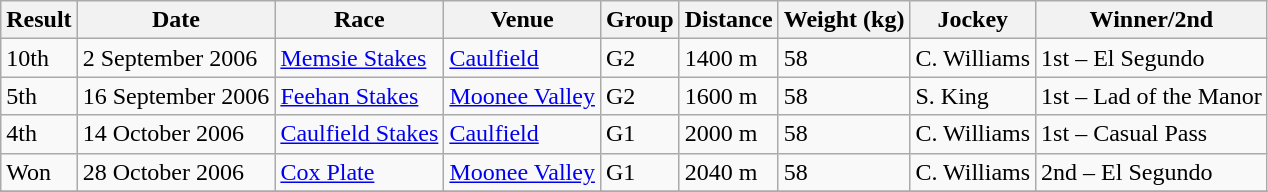<table class="wikitable">
<tr>
<th>Result</th>
<th>Date</th>
<th>Race</th>
<th>Venue</th>
<th>Group</th>
<th>Distance</th>
<th>Weight (kg)</th>
<th>Jockey</th>
<th>Winner/2nd</th>
</tr>
<tr>
<td>10th</td>
<td>2 September 2006</td>
<td><a href='#'>Memsie Stakes</a></td>
<td><a href='#'>Caulfield</a></td>
<td>G2</td>
<td>1400 m</td>
<td>58</td>
<td>C. Williams</td>
<td>1st – El Segundo</td>
</tr>
<tr>
<td>5th</td>
<td>16 September 2006</td>
<td><a href='#'>Feehan Stakes</a></td>
<td><a href='#'>Moonee Valley</a></td>
<td>G2</td>
<td>1600 m</td>
<td>58</td>
<td>S. King</td>
<td>1st – Lad of the Manor</td>
</tr>
<tr>
<td>4th</td>
<td>14 October 2006</td>
<td><a href='#'>Caulfield Stakes</a></td>
<td><a href='#'>Caulfield</a></td>
<td>G1</td>
<td>2000 m</td>
<td>58</td>
<td>C. Williams</td>
<td>1st – Casual Pass</td>
</tr>
<tr>
<td>Won</td>
<td>28 October 2006</td>
<td><a href='#'>Cox Plate</a></td>
<td><a href='#'>Moonee Valley</a></td>
<td>G1</td>
<td>2040 m</td>
<td>58</td>
<td>C. Williams</td>
<td>2nd – El Segundo</td>
</tr>
<tr>
</tr>
</table>
